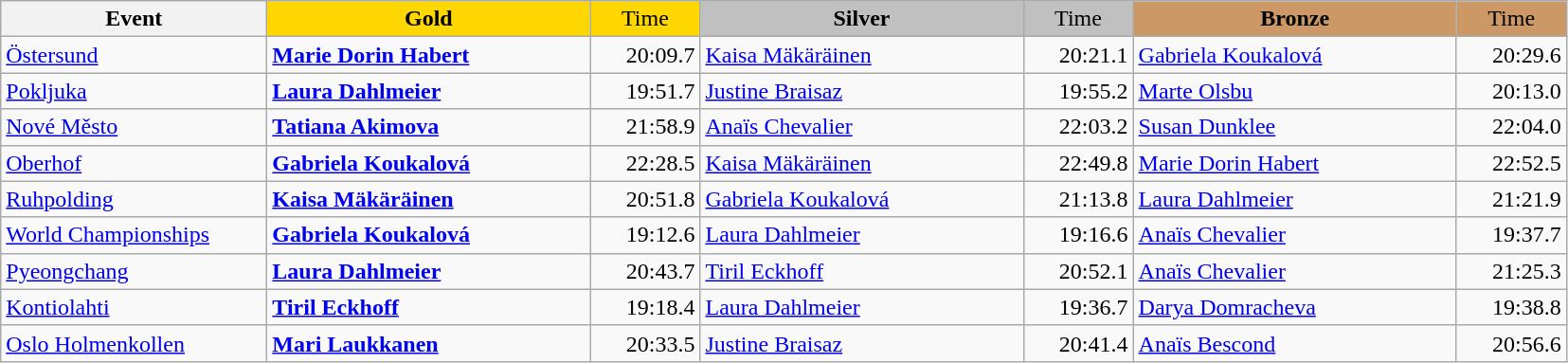<table class="wikitable">
<tr>
<th width="180">Event</th>
<th width="220" style="background:gold">Gold</th>
<th width="70" style="background:gold;font-weight:normal">Time</th>
<th width="220" style="background:silver">Silver</th>
<th width="70" style="background:silver;font-weight:normal">Time</th>
<th width="220" style="background:#CC9966">Bronze</th>
<th width="70" style="background:#CC9966;font-weight:normal">Time</th>
</tr>
<tr>
<td><a href='#'>Östersund</a><br></td>
<td><strong><a href='#'>Marie Dorin Habert</a></strong><br></td>
<td align="right">20:09.7 <br> </td>
<td><a href='#'>Kaisa Mäkäräinen</a><br></td>
<td align="right">20:21.1 <br> </td>
<td><a href='#'>Gabriela Koukalová</a><br></td>
<td align="right">20:29.6 <br> </td>
</tr>
<tr>
<td><a href='#'>Pokljuka</a><br></td>
<td><strong><a href='#'>Laura Dahlmeier</a></strong><br></td>
<td align="right">19:51.7 <br> </td>
<td><a href='#'>Justine Braisaz</a><br></td>
<td align="right">19:55.2 <br> </td>
<td><a href='#'>Marte Olsbu</a><br></td>
<td align="right">20:13.0 <br> </td>
</tr>
<tr>
<td><a href='#'>Nové Město</a><br></td>
<td><strong><a href='#'>Tatiana Akimova</a></strong><br></td>
<td align="right">21:58.9 <br> </td>
<td><a href='#'>Anaïs Chevalier</a><br></td>
<td align="right">22:03.2 <br> </td>
<td><a href='#'>Susan Dunklee</a><br></td>
<td align="right">22:04.0 <br> </td>
</tr>
<tr>
<td><a href='#'>Oberhof</a><br></td>
<td><strong><a href='#'>Gabriela Koukalová</a></strong><br></td>
<td align="right">22:28.5 <br> </td>
<td><a href='#'>Kaisa Mäkäräinen</a><br></td>
<td align="right">22:49.8 <br> </td>
<td><a href='#'>Marie Dorin Habert</a><br></td>
<td align="right">22:52.5 <br> </td>
</tr>
<tr>
<td><a href='#'>Ruhpolding</a><br></td>
<td><strong><a href='#'>Kaisa Mäkäräinen</a></strong><br></td>
<td align="right">20:51.8 <br> </td>
<td><a href='#'>Gabriela Koukalová</a><br></td>
<td align="right">21:13.8 <br> </td>
<td><a href='#'>Laura Dahlmeier</a><br></td>
<td align="right">21:21.9 <br> </td>
</tr>
<tr>
<td><a href='#'>World Championships</a><br></td>
<td><strong><a href='#'>Gabriela Koukalová</a></strong><br></td>
<td align="right">19:12.6 <br> </td>
<td><a href='#'>Laura Dahlmeier</a><br></td>
<td align="right">19:16.6 <br> </td>
<td><a href='#'>Anaïs Chevalier</a><br></td>
<td align="right">19:37.7 <br> </td>
</tr>
<tr>
<td><a href='#'>Pyeongchang</a><br></td>
<td><strong><a href='#'>Laura Dahlmeier</a></strong><br></td>
<td align="right">20:43.7 <br> </td>
<td><a href='#'>Tiril Eckhoff</a><br></td>
<td align="right">20:52.1 <br> </td>
<td><a href='#'>Anaïs Chevalier</a><br></td>
<td align="right">21:25.3 <br> </td>
</tr>
<tr>
<td><a href='#'>Kontiolahti</a><br></td>
<td><strong><a href='#'>Tiril Eckhoff</a></strong><br></td>
<td align="right">19:18.4 <br> </td>
<td><a href='#'>Laura Dahlmeier</a><br></td>
<td align="right">19:36.7 <br> </td>
<td><a href='#'>Darya Domracheva</a><br></td>
<td align="right">19:38.8 <br> </td>
</tr>
<tr>
<td><a href='#'>Oslo Holmenkollen</a><br></td>
<td><strong><a href='#'>Mari Laukkanen</a></strong><br></td>
<td align="right">20:33.5 <br> </td>
<td><a href='#'>Justine Braisaz</a><br></td>
<td align="right">20:41.4 <br> </td>
<td><a href='#'>Anaïs Bescond</a><br></td>
<td align="right">20:56.6 <br> </td>
</tr>
</table>
